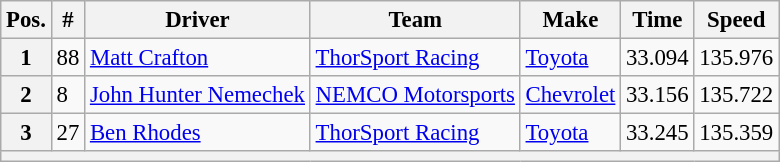<table class="wikitable" style="font-size:95%">
<tr>
<th>Pos.</th>
<th>#</th>
<th>Driver</th>
<th>Team</th>
<th>Make</th>
<th>Time</th>
<th>Speed</th>
</tr>
<tr>
<th>1</th>
<td>88</td>
<td><a href='#'>Matt Crafton</a></td>
<td><a href='#'>ThorSport Racing</a></td>
<td><a href='#'>Toyota</a></td>
<td>33.094</td>
<td>135.976</td>
</tr>
<tr>
<th>2</th>
<td>8</td>
<td><a href='#'>John Hunter Nemechek</a></td>
<td><a href='#'>NEMCO Motorsports</a></td>
<td><a href='#'>Chevrolet</a></td>
<td>33.156</td>
<td>135.722</td>
</tr>
<tr>
<th>3</th>
<td>27</td>
<td><a href='#'>Ben Rhodes</a></td>
<td><a href='#'>ThorSport Racing</a></td>
<td><a href='#'>Toyota</a></td>
<td>33.245</td>
<td>135.359</td>
</tr>
<tr>
<th colspan="7"></th>
</tr>
</table>
